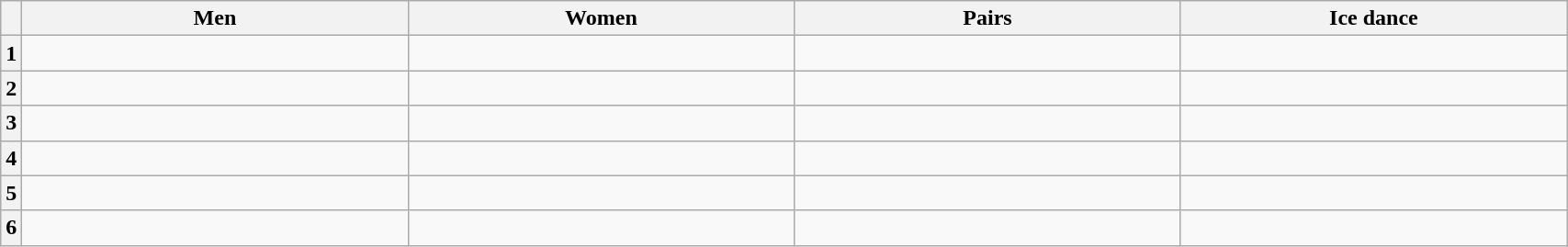<table class="wikitable unsortable" style="text-align:left; width:90%">
<tr>
<th scope="col"></th>
<th scope="col" style="width:25%">Men</th>
<th scope="col" style="width:25%">Women</th>
<th scope="col" style="width:25%">Pairs</th>
<th scope="col" style="width:25%">Ice dance</th>
</tr>
<tr>
<th scope="row">1</th>
<td></td>
<td></td>
<td></td>
<td></td>
</tr>
<tr>
<th scope="row">2</th>
<td></td>
<td></td>
<td></td>
<td></td>
</tr>
<tr>
<th scope="row">3</th>
<td></td>
<td></td>
<td></td>
<td></td>
</tr>
<tr>
<th scope="row">4</th>
<td></td>
<td></td>
<td></td>
<td></td>
</tr>
<tr>
<th scope="row">5</th>
<td></td>
<td></td>
<td></td>
<td></td>
</tr>
<tr>
<th scope="row">6</th>
<td></td>
<td></td>
<td></td>
<td></td>
</tr>
</table>
